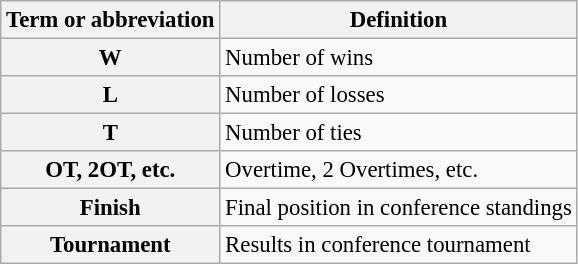<table class="wikitable" style="font-size:95%">
<tr>
<th scope="col">Term or abbreviation</th>
<th scope="col">Definition</th>
</tr>
<tr>
<th scope="row">W</th>
<td>Number of wins</td>
</tr>
<tr>
<th scope="row">L</th>
<td>Number of losses</td>
</tr>
<tr>
<th scope="row">T</th>
<td>Number of ties</td>
</tr>
<tr>
<th scope="row">OT, 2OT, etc.</th>
<td>Overtime, 2 Overtimes, etc.</td>
</tr>
<tr>
<th scope="row">Finish</th>
<td>Final position in conference standings</td>
</tr>
<tr>
<th scope="row">Tournament</th>
<td>Results in conference tournament</td>
</tr>
</table>
